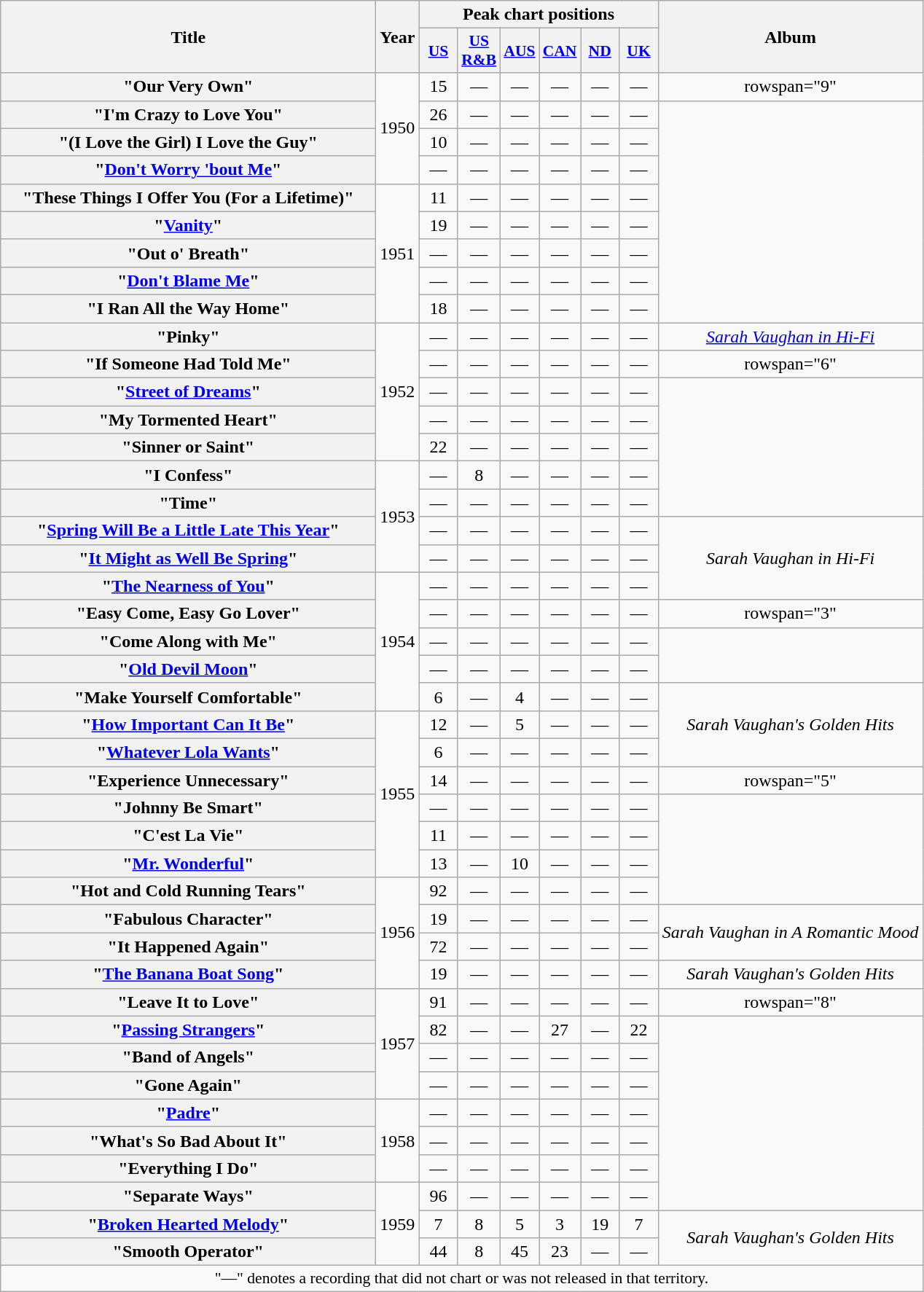<table class="wikitable plainrowheaders" style="text-align:center;">
<tr>
<th scope="col" rowspan="2" style="width:21em;">Title</th>
<th scope="col" rowspan="2">Year</th>
<th scope="col" colspan="6">Peak chart positions</th>
<th scope="col" rowspan="2">Album</th>
</tr>
<tr>
<th scope="col" style="width:2em;font-size:90%;"><a href='#'>US</a><br></th>
<th scope="col" style="width:2em;font-size:90%;"><a href='#'>US<br>R&B</a><br></th>
<th scope="col" style="width:2em;font-size:90%;"><a href='#'>AUS</a><br></th>
<th scope="col" style="width:2em;font-size:90%;"><a href='#'>CAN</a><br></th>
<th scope="col" style="width:2em;font-size:90%;"><a href='#'>ND</a><br></th>
<th scope="col" style="width:2em;font-size:90%;"><a href='#'>UK</a><br></th>
</tr>
<tr>
<th scope="row">"Our Very Own"</th>
<td rowspan="4">1950</td>
<td>15</td>
<td>—</td>
<td>—</td>
<td>—</td>
<td>—</td>
<td>—</td>
<td>rowspan="9" </td>
</tr>
<tr>
<th scope="row">"I'm Crazy to Love You"</th>
<td>26</td>
<td>—</td>
<td>—</td>
<td>—</td>
<td>—</td>
<td>—</td>
</tr>
<tr>
<th scope="row">"(I Love the Girl) I Love the Guy"</th>
<td>10</td>
<td>—</td>
<td>—</td>
<td>—</td>
<td>—</td>
<td>—</td>
</tr>
<tr>
<th scope="row">"<a href='#'>Don't Worry 'bout Me</a>"</th>
<td>—</td>
<td>—</td>
<td>—</td>
<td>—</td>
<td>—</td>
<td>—</td>
</tr>
<tr>
<th scope="row">"These Things I Offer You (For a Lifetime)"</th>
<td rowspan="5">1951</td>
<td>11</td>
<td>—</td>
<td>—</td>
<td>—</td>
<td>—</td>
<td>—</td>
</tr>
<tr>
<th scope="row">"<a href='#'>Vanity</a>"</th>
<td>19</td>
<td>—</td>
<td>—</td>
<td>—</td>
<td>—</td>
<td>—</td>
</tr>
<tr>
<th scope="row">"Out o' Breath"</th>
<td>—</td>
<td>—</td>
<td>—</td>
<td>—</td>
<td>—</td>
<td>—</td>
</tr>
<tr>
<th scope="row">"<a href='#'>Don't Blame Me</a>"</th>
<td>—</td>
<td>—</td>
<td>—</td>
<td>—</td>
<td>—</td>
<td>—</td>
</tr>
<tr>
<th scope="row">"I Ran All the Way Home"</th>
<td>18</td>
<td>—</td>
<td>—</td>
<td>—</td>
<td>—</td>
<td>—</td>
</tr>
<tr>
<th scope="row">"Pinky"</th>
<td rowspan="5">1952</td>
<td>—</td>
<td>—</td>
<td>—</td>
<td>—</td>
<td>—</td>
<td>—</td>
<td><em><a href='#'>Sarah Vaughan in Hi-Fi</a></em></td>
</tr>
<tr>
<th scope="row">"If Someone Had Told Me"</th>
<td>—</td>
<td>—</td>
<td>—</td>
<td>—</td>
<td>—</td>
<td>—</td>
<td>rowspan="6" </td>
</tr>
<tr>
<th scope="row">"<a href='#'>Street of Dreams</a>"</th>
<td>—</td>
<td>—</td>
<td>—</td>
<td>—</td>
<td>—</td>
<td>—</td>
</tr>
<tr>
<th scope="row">"My Tormented Heart"</th>
<td>—</td>
<td>—</td>
<td>—</td>
<td>—</td>
<td>—</td>
<td>—</td>
</tr>
<tr>
<th scope="row">"Sinner or Saint"</th>
<td>22</td>
<td>—</td>
<td>—</td>
<td>—</td>
<td>—</td>
<td>—</td>
</tr>
<tr>
<th scope="row">"I Confess"</th>
<td rowspan="4">1953</td>
<td>—</td>
<td>8</td>
<td>—</td>
<td>—</td>
<td>—</td>
<td>—</td>
</tr>
<tr>
<th scope="row">"Time"</th>
<td>—</td>
<td>—</td>
<td>—</td>
<td>—</td>
<td>—</td>
<td>—</td>
</tr>
<tr>
<th scope="row">"<a href='#'>Spring Will Be a Little Late This Year</a>"</th>
<td>—</td>
<td>—</td>
<td>—</td>
<td>—</td>
<td>—</td>
<td>—</td>
<td rowspan="3"><em>Sarah Vaughan in Hi-Fi</em></td>
</tr>
<tr>
<th scope="row">"<a href='#'>It Might as Well Be Spring</a>"</th>
<td>—</td>
<td>—</td>
<td>—</td>
<td>—</td>
<td>—</td>
<td>—</td>
</tr>
<tr>
<th scope="row">"<a href='#'>The Nearness of You</a>"</th>
<td rowspan="5">1954</td>
<td>—</td>
<td>—</td>
<td>—</td>
<td>—</td>
<td>—</td>
<td>—</td>
</tr>
<tr>
<th scope="row">"Easy Come, Easy Go Lover"</th>
<td>—</td>
<td>—</td>
<td>—</td>
<td>—</td>
<td>—</td>
<td>—</td>
<td>rowspan="3" </td>
</tr>
<tr>
<th scope="row">"Come Along with Me"</th>
<td>—</td>
<td>—</td>
<td>—</td>
<td>—</td>
<td>—</td>
<td>—</td>
</tr>
<tr>
<th scope="row">"<a href='#'>Old Devil Moon</a>"</th>
<td>—</td>
<td>—</td>
<td>—</td>
<td>—</td>
<td>—</td>
<td>—</td>
</tr>
<tr>
<th scope="row">"Make Yourself Comfortable"</th>
<td>6</td>
<td>—</td>
<td>4</td>
<td>—</td>
<td>—</td>
<td>—</td>
<td rowspan="3"><em>Sarah Vaughan's Golden Hits</em></td>
</tr>
<tr>
<th scope="row">"<a href='#'>How Important Can It Be</a>"</th>
<td rowspan="6">1955</td>
<td>12</td>
<td>—</td>
<td>5</td>
<td>—</td>
<td>—</td>
<td>—</td>
</tr>
<tr>
<th scope="row">"<a href='#'>Whatever Lola Wants</a>"</th>
<td>6</td>
<td>—</td>
<td>—</td>
<td>—</td>
<td>—</td>
<td>—</td>
</tr>
<tr>
<th scope="row">"Experience Unnecessary"</th>
<td>14</td>
<td>—</td>
<td>—</td>
<td>—</td>
<td>—</td>
<td>—</td>
<td>rowspan="5" </td>
</tr>
<tr>
<th scope="row">"Johnny Be Smart"</th>
<td>—</td>
<td>—</td>
<td>—</td>
<td>—</td>
<td>—</td>
<td>—</td>
</tr>
<tr>
<th scope="row">"C'est La Vie"</th>
<td>11</td>
<td>—</td>
<td>—</td>
<td>—</td>
<td>—</td>
<td>—</td>
</tr>
<tr>
<th scope="row">"<a href='#'>Mr. Wonderful</a>"</th>
<td>13</td>
<td>—</td>
<td>10</td>
<td>—</td>
<td>—</td>
<td>—</td>
</tr>
<tr>
<th scope="row">"Hot and Cold Running Tears"</th>
<td rowspan="4">1956</td>
<td>92</td>
<td>—</td>
<td>—</td>
<td>—</td>
<td>—</td>
<td>—</td>
</tr>
<tr>
<th scope="row">"Fabulous Character"</th>
<td>19</td>
<td>—</td>
<td>—</td>
<td>—</td>
<td>—</td>
<td>—</td>
<td rowspan="2"><em>Sarah Vaughan in A Romantic Mood</em></td>
</tr>
<tr>
<th scope="row">"It Happened Again"</th>
<td>72</td>
<td>—</td>
<td>—</td>
<td>—</td>
<td>—</td>
<td>—</td>
</tr>
<tr>
<th scope="row">"<a href='#'>The Banana Boat Song</a>"</th>
<td>19</td>
<td>—</td>
<td>—</td>
<td>—</td>
<td>—</td>
<td>—</td>
<td><em>Sarah Vaughan's Golden Hits</em></td>
</tr>
<tr>
<th scope="row">"Leave It to Love"</th>
<td rowspan="4">1957</td>
<td>91</td>
<td>—</td>
<td>—</td>
<td>—</td>
<td>—</td>
<td>—</td>
<td>rowspan="8" </td>
</tr>
<tr>
<th scope="row">"<a href='#'>Passing Strangers</a>" </th>
<td>82</td>
<td>—</td>
<td>—</td>
<td>27</td>
<td>—</td>
<td>22</td>
</tr>
<tr>
<th scope="row">"Band of Angels" </th>
<td>—</td>
<td>—</td>
<td>—</td>
<td>—</td>
<td>—</td>
<td>—</td>
</tr>
<tr>
<th scope="row">"Gone Again"</th>
<td>—</td>
<td>—</td>
<td>—</td>
<td>—</td>
<td>—</td>
<td>—</td>
</tr>
<tr>
<th scope="row">"<a href='#'>Padre</a>"</th>
<td rowspan="3">1958</td>
<td>—</td>
<td>—</td>
<td>—</td>
<td>—</td>
<td>—</td>
<td>—</td>
</tr>
<tr>
<th scope="row">"What's So Bad About It"</th>
<td>—</td>
<td>—</td>
<td>—</td>
<td>—</td>
<td>—</td>
<td>—</td>
</tr>
<tr>
<th scope="row">"Everything I Do"</th>
<td>—</td>
<td>—</td>
<td>—</td>
<td>—</td>
<td>—</td>
<td>—</td>
</tr>
<tr>
<th scope="row">"Separate Ways"</th>
<td rowspan="3">1959</td>
<td>96</td>
<td>—</td>
<td>—</td>
<td>—</td>
<td>—</td>
<td>—</td>
</tr>
<tr>
<th scope="row">"<a href='#'>Broken Hearted Melody</a>"</th>
<td>7</td>
<td>8</td>
<td>5</td>
<td>3</td>
<td>19</td>
<td>7</td>
<td rowspan="2"><em>Sarah Vaughan's Golden Hits</em></td>
</tr>
<tr>
<th scope="row">"Smooth Operator"</th>
<td>44</td>
<td>8</td>
<td>45</td>
<td>23</td>
<td>—</td>
<td>—</td>
</tr>
<tr>
<td colspan="9" style="font-size:90%">"—" denotes a recording that did not chart or was not released in that territory.</td>
</tr>
</table>
